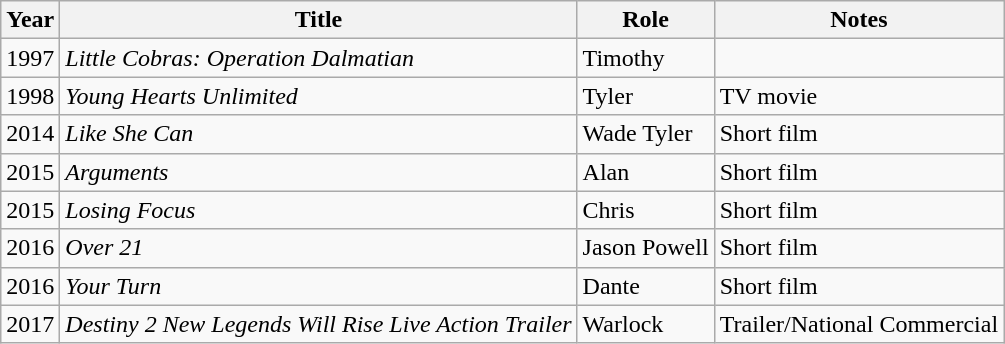<table class="wikitable sortable">
<tr>
<th>Year</th>
<th>Title</th>
<th>Role</th>
<th class="unsortable">Notes</th>
</tr>
<tr>
<td>1997</td>
<td><em>Little Cobras: Operation Dalmatian</em></td>
<td>Timothy</td>
<td></td>
</tr>
<tr>
<td>1998</td>
<td><em>Young Hearts Unlimited</em></td>
<td>Tyler</td>
<td>TV movie</td>
</tr>
<tr>
<td>2014</td>
<td><em>Like She Can</em></td>
<td>Wade Tyler</td>
<td>Short film</td>
</tr>
<tr>
<td>2015</td>
<td><em>Arguments</em></td>
<td>Alan</td>
<td>Short film</td>
</tr>
<tr>
<td>2015</td>
<td><em>Losing Focus</em></td>
<td>Chris</td>
<td>Short film</td>
</tr>
<tr>
<td>2016</td>
<td><em>Over 21</em></td>
<td>Jason Powell</td>
<td>Short film</td>
</tr>
<tr>
<td>2016</td>
<td><em>Your Turn</em></td>
<td>Dante</td>
<td>Short film</td>
</tr>
<tr>
<td>2017</td>
<td><em>Destiny 2 New Legends Will Rise Live Action Trailer</em></td>
<td>Warlock</td>
<td>Trailer/National Commercial</td>
</tr>
</table>
